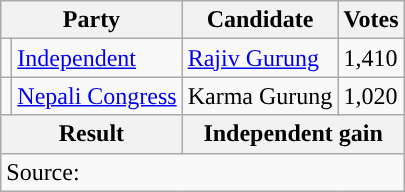<table class="wikitable">
<tr>
<th colspan="2">Party</th>
<th>Candidate</th>
<th>Votes</th>
</tr>
<tr>
<td style="background-color:"></td>
<td><a href='#'>Independent</a></td>
<td><a href='#'>Rajiv Gurung</a></td>
<td>1,410</td>
</tr>
<tr>
<td style="background-color:"></td>
<td><a href='#'>Nepali Congress</a></td>
<td>Karma Gurung</td>
<td>1,020</td>
</tr>
<tr>
<th colspan="2">Result</th>
<th colspan="2">Independent gain</th>
</tr>
<tr>
<td colspan="4">Source: </td>
</tr>
</table>
